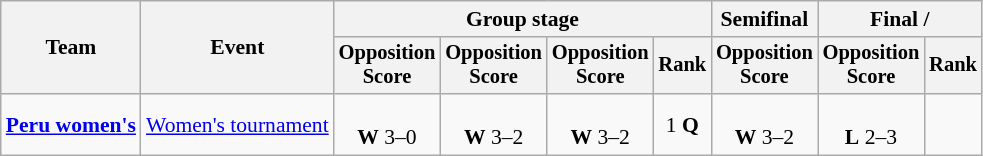<table class="wikitable" style="font-size:90%">
<tr>
<th rowspan=2>Team</th>
<th rowspan=2>Event</th>
<th colspan=4>Group stage</th>
<th>Semifinal</th>
<th colspan=2>Final / </th>
</tr>
<tr style="font-size:95%">
<th>Opposition<br>Score</th>
<th>Opposition<br>Score</th>
<th>Opposition<br>Score</th>
<th>Rank</th>
<th>Opposition<br>Score</th>
<th>Opposition<br>Score</th>
<th>Rank</th>
</tr>
<tr align=center>
<td align=left><strong><a href='#'>Peru women's</a></strong></td>
<td align=left><a href='#'>Women's tournament</a></td>
<td><br><strong>W</strong> 3–0</td>
<td><br><strong>W</strong> 3–2</td>
<td><br><strong>W</strong> 3–2</td>
<td>1 <strong>Q</strong></td>
<td><br><strong>W</strong> 3–2</td>
<td><br><strong>L</strong> 2–3</td>
<td></td>
</tr>
</table>
